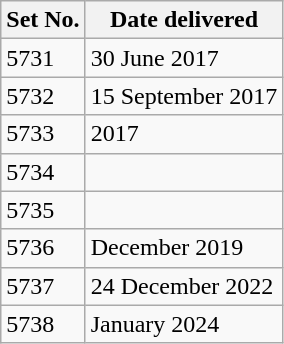<table class="wikitable">
<tr>
<th>Set No.</th>
<th>Date delivered</th>
</tr>
<tr>
<td>5731</td>
<td>30 June 2017</td>
</tr>
<tr>
<td>5732</td>
<td>15 September 2017</td>
</tr>
<tr>
<td>5733</td>
<td>2017</td>
</tr>
<tr>
<td>5734</td>
<td></td>
</tr>
<tr>
<td>5735</td>
<td></td>
</tr>
<tr>
<td>5736</td>
<td>December 2019</td>
</tr>
<tr>
<td>5737</td>
<td>24 December 2022</td>
</tr>
<tr>
<td>5738</td>
<td>January 2024</td>
</tr>
</table>
